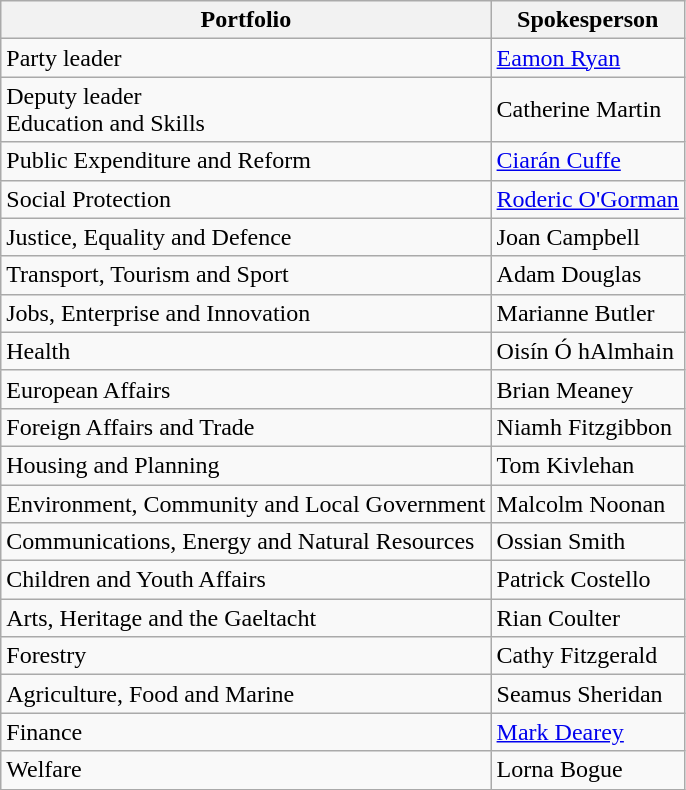<table class="wikitable">
<tr>
<th>Portfolio</th>
<th>Spokesperson</th>
</tr>
<tr>
<td>Party leader</td>
<td><a href='#'>Eamon Ryan</a></td>
</tr>
<tr>
<td>Deputy leader<br>Education and Skills</td>
<td>Catherine Martin</td>
</tr>
<tr>
<td>Public Expenditure and Reform</td>
<td><a href='#'>Ciarán Cuffe</a></td>
</tr>
<tr>
<td>Social Protection</td>
<td><a href='#'>Roderic O'Gorman</a></td>
</tr>
<tr>
<td>Justice, Equality and Defence</td>
<td>Joan Campbell</td>
</tr>
<tr>
<td>Transport, Tourism and Sport</td>
<td>Adam Douglas</td>
</tr>
<tr>
<td>Jobs, Enterprise and Innovation</td>
<td>Marianne Butler</td>
</tr>
<tr>
<td>Health</td>
<td>Oisín Ó hAlmhain</td>
</tr>
<tr>
<td>European Affairs</td>
<td>Brian Meaney</td>
</tr>
<tr>
<td>Foreign Affairs and Trade</td>
<td>Niamh Fitzgibbon</td>
</tr>
<tr>
<td>Housing and Planning</td>
<td>Tom Kivlehan</td>
</tr>
<tr>
<td>Environment, Community and Local Government</td>
<td>Malcolm Noonan</td>
</tr>
<tr>
<td>Communications, Energy and Natural Resources</td>
<td>Ossian Smith</td>
</tr>
<tr>
<td>Children and Youth Affairs</td>
<td>Patrick Costello</td>
</tr>
<tr>
<td>Arts, Heritage and the Gaeltacht</td>
<td>Rian Coulter</td>
</tr>
<tr>
<td>Forestry</td>
<td>Cathy Fitzgerald</td>
</tr>
<tr>
<td>Agriculture, Food and Marine</td>
<td>Seamus Sheridan</td>
</tr>
<tr>
<td>Finance</td>
<td><a href='#'>Mark Dearey</a></td>
</tr>
<tr>
<td>Welfare</td>
<td>Lorna Bogue</td>
</tr>
</table>
